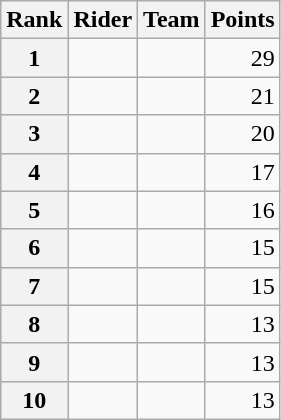<table class="wikitable" margin-bottom:0;">
<tr>
<th scope="col">Rank</th>
<th scope="col">Rider</th>
<th scope="col">Team</th>
<th scope="col">Points</th>
</tr>
<tr>
<th scope="row">1</th>
<td> </td>
<td></td>
<td align="right">29</td>
</tr>
<tr>
<th scope="row">2</th>
<td> </td>
<td></td>
<td align="right">21</td>
</tr>
<tr>
<th scope="row">3</th>
<td></td>
<td></td>
<td align="right">20</td>
</tr>
<tr>
<th scope="row">4</th>
<td></td>
<td></td>
<td align="right">17</td>
</tr>
<tr>
<th scope="row">5</th>
<td></td>
<td></td>
<td align="right">16</td>
</tr>
<tr>
<th scope="row">6</th>
<td></td>
<td></td>
<td align="right">15</td>
</tr>
<tr>
<th scope="row">7</th>
<td></td>
<td></td>
<td align="right">15</td>
</tr>
<tr>
<th scope="row">8</th>
<td></td>
<td></td>
<td align="right">13</td>
</tr>
<tr>
<th scope="row">9</th>
<td></td>
<td></td>
<td align="right">13</td>
</tr>
<tr>
<th scope="row">10</th>
<td></td>
<td></td>
<td align="right">13</td>
</tr>
</table>
